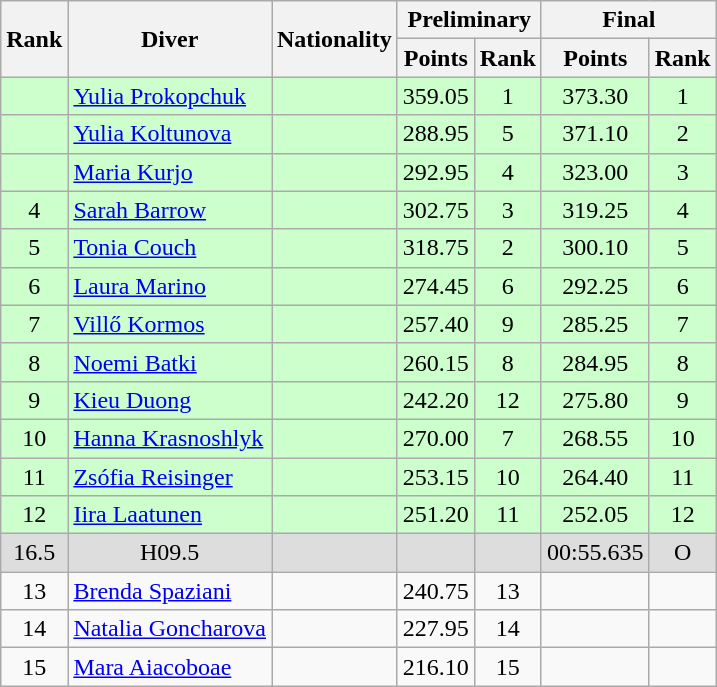<table class="wikitable sortable" style="text-align:center">
<tr>
<th rowspan=2>Rank</th>
<th rowspan=2>Diver</th>
<th rowspan=2>Nationality</th>
<th colspan="2">Preliminary</th>
<th colspan="2">Final</th>
</tr>
<tr>
<th>Points</th>
<th>Rank</th>
<th>Points</th>
<th>Rank</th>
</tr>
<tr bgcolor=ccffcc>
<td></td>
<td align=left><a href='#'>Yulia Prokopchuk</a></td>
<td align=left></td>
<td>359.05</td>
<td>1</td>
<td>373.30</td>
<td>1</td>
</tr>
<tr bgcolor=ccffcc>
<td></td>
<td align=left><a href='#'>Yulia Koltunova</a></td>
<td align=left></td>
<td>288.95</td>
<td>5</td>
<td>371.10</td>
<td>2</td>
</tr>
<tr bgcolor=ccffcc>
<td></td>
<td align=left><a href='#'>Maria Kurjo</a></td>
<td align=left></td>
<td>292.95</td>
<td>4</td>
<td>323.00</td>
<td>3</td>
</tr>
<tr bgcolor=ccffcc>
<td>4</td>
<td align=left><a href='#'>Sarah Barrow</a></td>
<td align=left></td>
<td>302.75</td>
<td>3</td>
<td>319.25</td>
<td>4</td>
</tr>
<tr bgcolor=ccffcc>
<td>5</td>
<td align=left><a href='#'>Tonia Couch</a></td>
<td align=left></td>
<td>318.75</td>
<td>2</td>
<td>300.10</td>
<td>5</td>
</tr>
<tr bgcolor=ccffcc>
<td>6</td>
<td align=left><a href='#'>Laura Marino</a></td>
<td align=left></td>
<td>274.45</td>
<td>6</td>
<td>292.25</td>
<td>6</td>
</tr>
<tr bgcolor=ccffcc>
<td>7</td>
<td align=left><a href='#'>Villő Kormos</a></td>
<td align=left></td>
<td>257.40</td>
<td>9</td>
<td>285.25</td>
<td>7</td>
</tr>
<tr bgcolor=ccffcc>
<td>8</td>
<td align=left><a href='#'>Noemi Batki</a></td>
<td align=left></td>
<td>260.15</td>
<td>8</td>
<td>284.95</td>
<td>8</td>
</tr>
<tr bgcolor=ccffcc>
<td>9</td>
<td align=left><a href='#'>Kieu Duong</a></td>
<td align=left></td>
<td>242.20</td>
<td>12</td>
<td>275.80</td>
<td>9</td>
</tr>
<tr bgcolor=ccffcc>
<td>10</td>
<td align=left><a href='#'>Hanna Krasnoshlyk</a></td>
<td align=left></td>
<td>270.00</td>
<td>7</td>
<td>268.55</td>
<td>10</td>
</tr>
<tr bgcolor=ccffcc>
<td>11</td>
<td align=left><a href='#'>Zsófia Reisinger</a></td>
<td align=left></td>
<td>253.15</td>
<td>10</td>
<td>264.40</td>
<td>11</td>
</tr>
<tr bgcolor=ccffcc>
<td>12</td>
<td align=left><a href='#'>Iira Laatunen</a></td>
<td align=left></td>
<td>251.20</td>
<td>11</td>
<td>252.05</td>
<td>12</td>
</tr>
<tr bgcolor=#DDDDDD>
<td><span>16.5</span></td>
<td><span>H09.5</span></td>
<td></td>
<td></td>
<td></td>
<td><span>00:55.635</span></td>
<td><span>O</span></td>
</tr>
<tr>
<td>13</td>
<td align=left><a href='#'>Brenda Spaziani</a></td>
<td align=left></td>
<td>240.75</td>
<td>13</td>
<td></td>
<td></td>
</tr>
<tr>
<td>14</td>
<td align=left><a href='#'>Natalia Goncharova</a></td>
<td align=left></td>
<td>227.95</td>
<td>14</td>
<td></td>
<td></td>
</tr>
<tr>
<td>15</td>
<td align=left><a href='#'>Mara Aiacoboae</a></td>
<td align=left></td>
<td>216.10</td>
<td>15</td>
<td></td>
<td></td>
</tr>
</table>
